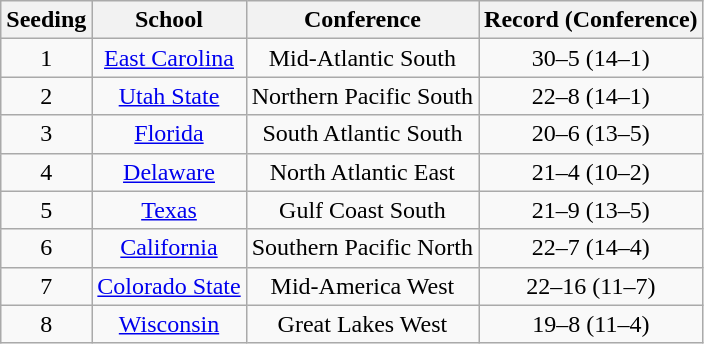<table class="wikitable">
<tr>
<th>Seeding</th>
<th>School</th>
<th>Conference</th>
<th>Record (Conference)</th>
</tr>
<tr align="center">
<td>1</td>
<td><a href='#'>East Carolina</a></td>
<td>Mid-Atlantic South</td>
<td>30–5 (14–1)</td>
</tr>
<tr align="center">
<td>2</td>
<td><a href='#'>Utah State</a></td>
<td>Northern Pacific South</td>
<td>22–8 (14–1)</td>
</tr>
<tr align="center">
<td>3</td>
<td><a href='#'>Florida</a></td>
<td>South Atlantic South</td>
<td>20–6 (13–5)</td>
</tr>
<tr align="center">
<td>4</td>
<td><a href='#'>Delaware</a></td>
<td>North Atlantic East</td>
<td>21–4 (10–2)</td>
</tr>
<tr align="center">
<td>5</td>
<td><a href='#'>Texas</a></td>
<td>Gulf Coast South</td>
<td>21–9 (13–5)</td>
</tr>
<tr align="center">
<td>6</td>
<td><a href='#'>California</a></td>
<td>Southern Pacific North</td>
<td>22–7 (14–4)</td>
</tr>
<tr align="center">
<td>7</td>
<td><a href='#'>Colorado State</a></td>
<td>Mid-America West</td>
<td>22–16 (11–7)</td>
</tr>
<tr align="center">
<td>8</td>
<td><a href='#'>Wisconsin</a></td>
<td>Great Lakes West</td>
<td>19–8 (11–4)</td>
</tr>
</table>
